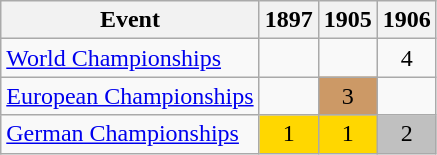<table class="wikitable">
<tr>
<th>Event</th>
<th>1897</th>
<th>1905</th>
<th>1906</th>
</tr>
<tr>
<td><a href='#'>World Championships</a></td>
<td></td>
<td></td>
<td align="center">4</td>
</tr>
<tr>
<td><a href='#'>European Championships</a></td>
<td></td>
<td align="center" bgcolor="#cc9966">3</td>
<td></td>
</tr>
<tr>
<td><a href='#'>German Championships</a></td>
<td align="center" bgcolor="gold">1</td>
<td align="center" bgcolor="gold">1</td>
<td align="center" bgcolor="silver">2</td>
</tr>
</table>
